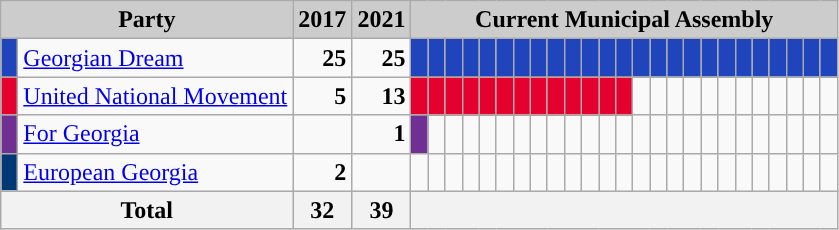<table class="wikitable">
<tr>
<th style="background:#ccc" colspan="2">Party</th>
<th style="background:#ccc">2017</th>
<th style="background:#ccc">2021</th>
<th colspan="38" style="background:#ccc">Current Municipal Assembly</th>
</tr>
<tr>
<td style="background-color: #2044bc"> </td>
<td><a href='#'>Georgian Dream</a></td>
<td style="text-align: right"><strong>25</strong></td>
<td style="text-align: right"><strong>25</strong></td>
<td style="background-color: #2044bc"></td>
<td style="background-color: #2044bc"> </td>
<td style="background-color: #2044bc"> </td>
<td style="background-color: #2044bc"> </td>
<td style="background-color: #2044bc"> </td>
<td style="background-color: #2044bc"> </td>
<td style="background-color: #2044bc"> </td>
<td style="background-color: #2044bc"> </td>
<td style="background-color: #2044bc"> </td>
<td style="background-color: #2044bc"> </td>
<td style="background-color: #2044bc"> </td>
<td style="background-color: #2044bc"> </td>
<td style="background-color: #2044bc"> </td>
<td style="background-color: #2044bc"> </td>
<td style="background-color: #2044bc"> </td>
<td style="background-color: #2044bc"> </td>
<td style="background-color: #2044bc"> </td>
<td style="background-color: #2044bc"> </td>
<td style="background-color: #2044bc"> </td>
<td style="background-color: #2044bc"> </td>
<td style="background-color: #2044bc"> </td>
<td style="background-color: #2044bc"> </td>
<td style="background-color: #2044bc"> </td>
<td style="background-color: #2044bc"> </td>
<td style="background-color: #2044bc"> </td>
</tr>
<tr>
<td style="background-color: #e4012e"> </td>
<td><a href='#'>United National Movement</a></td>
<td style="text-align: right"><strong>5</strong></td>
<td style="text-align: right"><strong>13</strong></td>
<td style="background-color: #e4012e"> </td>
<td style="background-color: #e4012e"> </td>
<td style="background-color: #e4012e"> </td>
<td style="background-color: #e4012e"> </td>
<td style="background-color: #e4012e"> </td>
<td style="background-color: #e4012e"> </td>
<td style="background-color: #e4012e"> </td>
<td style="background-color: #e4012e"> </td>
<td style="background-color: #e4012e"> </td>
<td style="background-color: #e4012e"> </td>
<td style="background-color: #e4012e"> </td>
<td style="background-color: #e4012e"> </td>
<td style="background-color: #e4012e"> </td>
<td></td>
<td></td>
<td></td>
<td></td>
<td></td>
<td></td>
<td></td>
<td></td>
<td></td>
<td></td>
<td></td>
<td></td>
</tr>
<tr>
<td style="background-color: #702F92"> </td>
<td><a href='#'>For Georgia</a></td>
<td></td>
<td style="text-align: right"><strong>1</strong></td>
<td style="background-color: #702f92"> </td>
<td></td>
<td></td>
<td></td>
<td></td>
<td></td>
<td></td>
<td></td>
<td></td>
<td></td>
<td></td>
<td></td>
<td></td>
<td></td>
<td></td>
<td></td>
<td></td>
<td></td>
<td></td>
<td></td>
<td></td>
<td></td>
<td></td>
<td></td>
<td></td>
</tr>
<tr>
<td style="background-color: #003876"> </td>
<td><a href='#'>European Georgia</a></td>
<td style="text-align: right"><strong>2</strong></td>
<td></td>
<td></td>
<td></td>
<td></td>
<td></td>
<td></td>
<td></td>
<td></td>
<td></td>
<td></td>
<td></td>
<td></td>
<td></td>
<td></td>
<td></td>
<td></td>
<td></td>
<td></td>
<td></td>
<td></td>
<td></td>
<td></td>
<td></td>
<td></td>
<td></td>
<td></td>
</tr>
<tr>
<th colspan="2">Total</th>
<th align="right">32</th>
<th align="right">39</th>
<th colspan="38"> </th>
</tr>
</table>
